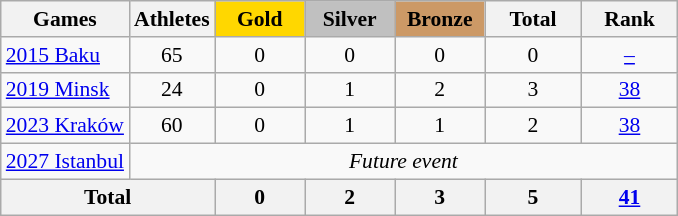<table class="wikitable" style="text-align:center; font-size:90%;">
<tr>
<th>Games</th>
<th>Athletes</th>
<td style="background:gold; width:3.7em; font-weight:bold;">Gold</td>
<td style="background:silver; width:3.7em; font-weight:bold;">Silver</td>
<td style="background:#cc9966; width:3.7em; font-weight:bold;">Bronze</td>
<th style="width:4em; font-weight:bold;">Total</th>
<th style="width:4em; font-weight:bold;">Rank</th>
</tr>
<tr>
<td align=left> <a href='#'>2015 Baku</a></td>
<td>65</td>
<td>0</td>
<td>0</td>
<td>0</td>
<td>0</td>
<td><a href='#'>–</a></td>
</tr>
<tr>
<td align=left> <a href='#'>2019 Minsk</a></td>
<td>24</td>
<td>0</td>
<td>1</td>
<td>2</td>
<td>3</td>
<td><a href='#'>38</a></td>
</tr>
<tr>
<td align=left> <a href='#'>2023 Kraków</a></td>
<td>60</td>
<td>0</td>
<td>1</td>
<td>1</td>
<td>2</td>
<td><a href='#'>38</a></td>
</tr>
<tr>
<td align=left> <a href='#'>2027 Istanbul</a></td>
<td colspan=6><em>Future event</em></td>
</tr>
<tr>
<th colspan=2>Total</th>
<th>0</th>
<th>2</th>
<th>3</th>
<th>5</th>
<th><a href='#'>41</a></th>
</tr>
</table>
